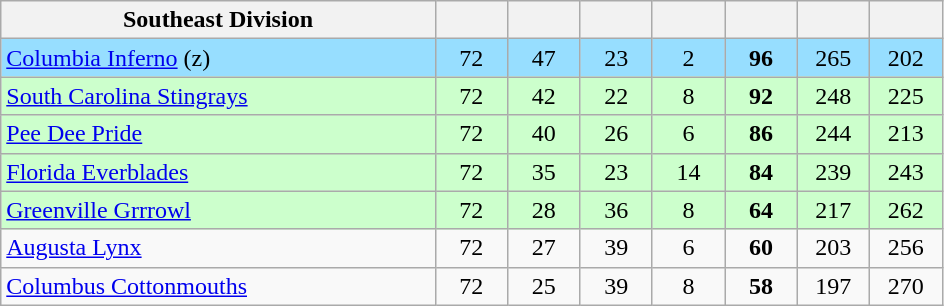<table class="wikitable sortable" style="text-align:center">
<tr>
<th style="width:30%;" class="unsortable">Southeast Division</th>
<th style="width:5%;"></th>
<th style="width:5%;"></th>
<th style="width:5%;"></th>
<th style="width:5%;"></th>
<th style="width:5%;"></th>
<th style="width:5%;"></th>
<th style="width:5%;"></th>
</tr>
<tr bgcolor="#97DEFF">
<td align=left><a href='#'>Columbia Inferno</a> (z)</td>
<td>72</td>
<td>47</td>
<td>23</td>
<td>2</td>
<td><strong>96</strong></td>
<td>265</td>
<td>202</td>
</tr>
<tr bgcolor="#ccffcc">
<td align=left><a href='#'>South Carolina Stingrays</a></td>
<td>72</td>
<td>42</td>
<td>22</td>
<td>8</td>
<td><strong>92</strong></td>
<td>248</td>
<td>225</td>
</tr>
<tr bgcolor="#ccffcc">
<td align=left><a href='#'>Pee Dee Pride</a></td>
<td>72</td>
<td>40</td>
<td>26</td>
<td>6</td>
<td><strong>86</strong></td>
<td>244</td>
<td>213</td>
</tr>
<tr bgcolor="#ccffcc">
<td align=left><a href='#'>Florida Everblades</a></td>
<td>72</td>
<td>35</td>
<td>23</td>
<td>14</td>
<td><strong>84</strong></td>
<td>239</td>
<td>243</td>
</tr>
<tr bgcolor="#ccffcc">
<td align=left><a href='#'>Greenville Grrrowl</a></td>
<td>72</td>
<td>28</td>
<td>36</td>
<td>8</td>
<td><strong>64</strong></td>
<td>217</td>
<td>262</td>
</tr>
<tr>
<td align=left><a href='#'>Augusta Lynx</a></td>
<td>72</td>
<td>27</td>
<td>39</td>
<td>6</td>
<td><strong>60</strong></td>
<td>203</td>
<td>256</td>
</tr>
<tr>
<td align=left><a href='#'>Columbus Cottonmouths</a></td>
<td>72</td>
<td>25</td>
<td>39</td>
<td>8</td>
<td><strong>58</strong></td>
<td>197</td>
<td>270</td>
</tr>
</table>
